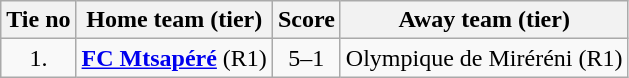<table class="wikitable" style="text-align: center">
<tr>
<th>Tie no</th>
<th>Home team (tier)</th>
<th>Score</th>
<th>Away team (tier)</th>
</tr>
<tr>
<td>1.</td>
<td> <strong><a href='#'>FC Mtsapéré</a></strong> (R1)</td>
<td>5–1</td>
<td>Olympique de Miréréni (R1) </td>
</tr>
</table>
